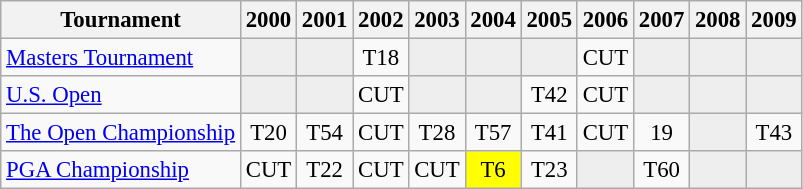<table class="wikitable" style="font-size:95%;text-align:center;">
<tr>
<th>Tournament</th>
<th>2000</th>
<th>2001</th>
<th>2002</th>
<th>2003</th>
<th>2004</th>
<th>2005</th>
<th>2006</th>
<th>2007</th>
<th>2008</th>
<th>2009</th>
</tr>
<tr>
<td align=left><a href='#'>Masters Tournament</a></td>
<td style="background:#eeeeee;"></td>
<td style="background:#eeeeee;"></td>
<td>T18</td>
<td style="background:#eeeeee;"></td>
<td style="background:#eeeeee;"></td>
<td style="background:#eeeeee;"></td>
<td>CUT</td>
<td style="background:#eeeeee;"></td>
<td style="background:#eeeeee;"></td>
<td style="background:#eeeeee;"></td>
</tr>
<tr>
<td align=left><a href='#'>U.S. Open</a></td>
<td style="background:#eeeeee;"></td>
<td style="background:#eeeeee;"></td>
<td>CUT</td>
<td style="background:#eeeeee;"></td>
<td style="background:#eeeeee;"></td>
<td>T42</td>
<td>CUT</td>
<td style="background:#eeeeee;"></td>
<td style="background:#eeeeee;"></td>
<td style="background:#eeeeee;"></td>
</tr>
<tr>
<td align=left><a href='#'>The Open Championship</a></td>
<td>T20</td>
<td>T54</td>
<td>CUT</td>
<td>T28</td>
<td>T57</td>
<td>T41</td>
<td>CUT</td>
<td>19</td>
<td style="background:#eeeeee;"></td>
<td>T43</td>
</tr>
<tr>
<td align=left><a href='#'>PGA Championship</a></td>
<td>CUT</td>
<td>T22</td>
<td>CUT</td>
<td>CUT</td>
<td style="background:yellow;">T6</td>
<td>T23</td>
<td style="background:#eeeeee;"></td>
<td>T60</td>
<td style="background:#eeeeee;"></td>
<td style="background:#eeeeee;"></td>
</tr>
</table>
